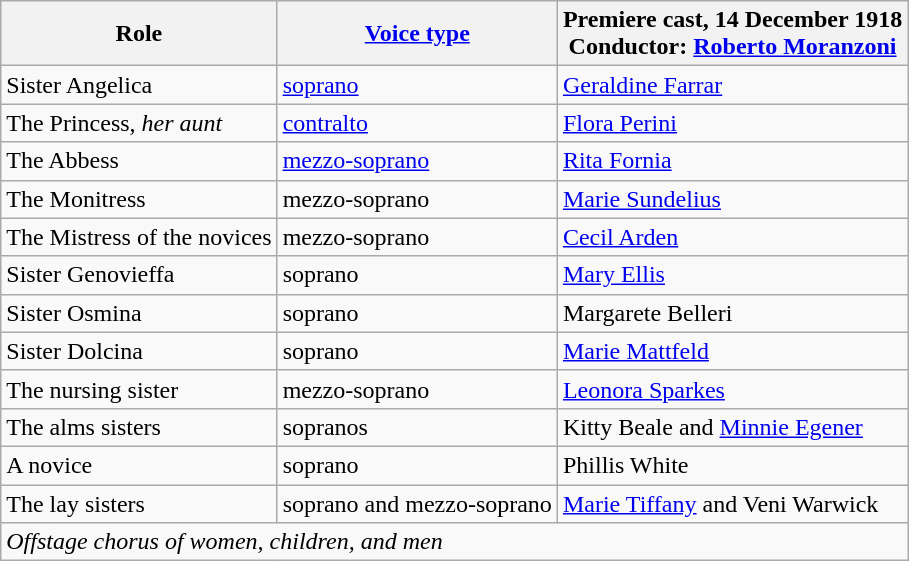<table class="wikitable">
<tr>
<th>Role</th>
<th><a href='#'>Voice type</a></th>
<th>Premiere cast, 14 December 1918<br>Conductor: <a href='#'>Roberto Moranzoni</a></th>
</tr>
<tr>
<td>Sister Angelica</td>
<td><a href='#'>soprano</a></td>
<td><a href='#'>Geraldine Farrar</a></td>
</tr>
<tr>
<td>The Princess, <em>her aunt</em></td>
<td><a href='#'>contralto</a></td>
<td><a href='#'>Flora Perini</a></td>
</tr>
<tr>
<td>The Abbess</td>
<td><a href='#'>mezzo-soprano</a></td>
<td><a href='#'>Rita Fornia</a></td>
</tr>
<tr>
<td>The Monitress</td>
<td>mezzo-soprano</td>
<td><a href='#'>Marie Sundelius</a></td>
</tr>
<tr>
<td>The Mistress of the novices</td>
<td>mezzo-soprano</td>
<td><a href='#'>Cecil Arden</a></td>
</tr>
<tr>
<td>Sister Genovieffa</td>
<td>soprano</td>
<td><a href='#'>Mary Ellis</a></td>
</tr>
<tr>
<td>Sister Osmina</td>
<td>soprano</td>
<td>Margarete Belleri</td>
</tr>
<tr>
<td>Sister Dolcina</td>
<td>soprano</td>
<td><a href='#'>Marie Mattfeld</a></td>
</tr>
<tr>
<td>The nursing sister</td>
<td>mezzo-soprano</td>
<td><a href='#'>Leonora Sparkes</a></td>
</tr>
<tr>
<td>The alms sisters</td>
<td>sopranos</td>
<td>Kitty Beale and <a href='#'>Minnie Egener</a></td>
</tr>
<tr>
<td>A novice</td>
<td>soprano</td>
<td>Phillis White</td>
</tr>
<tr>
<td>The lay sisters</td>
<td>soprano and mezzo-soprano</td>
<td><a href='#'>Marie Tiffany</a> and Veni Warwick</td>
</tr>
<tr>
<td colspan="3"><em>Offstage chorus of women, children, and men</em></td>
</tr>
</table>
